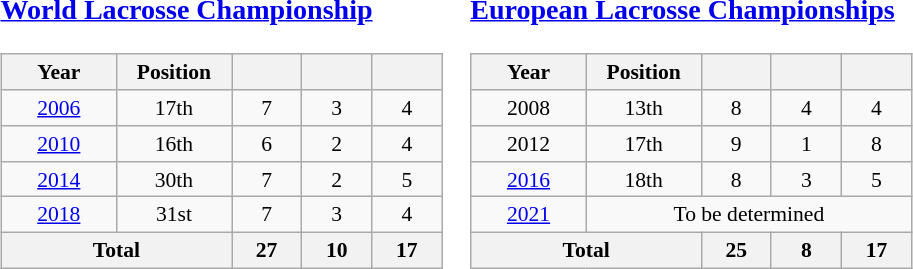<table>
<tr>
<td valign="top" width=0%><br><h3><a href='#'>World Lacrosse Championship</a></h3><table class="wikitable" style="text-align: center;font-size:90%;">
<tr>
<th width=70>Year</th>
<th width=70>Position</th>
<th width=40></th>
<th width=40></th>
<th width=40></th>
</tr>
<tr>
<td> <a href='#'>2006</a></td>
<td>17th</td>
<td>7</td>
<td>3</td>
<td>4</td>
</tr>
<tr>
<td> <a href='#'>2010</a></td>
<td>16th</td>
<td>6</td>
<td>2</td>
<td>4</td>
</tr>
<tr>
<td> <a href='#'>2014</a></td>
<td>30th</td>
<td>7</td>
<td>2</td>
<td>5</td>
</tr>
<tr>
<td> <a href='#'>2018</a></td>
<td>31st</td>
<td>7</td>
<td>3</td>
<td>4</td>
</tr>
<tr>
<th colspan=2>Total</th>
<th>27</th>
<th>10</th>
<th>17</th>
</tr>
</table>
</td>
<td valign="top" width=0%><br><h3><a href='#'>European Lacrosse Championships</a></h3><table class="wikitable" style="text-align: center;font-size:90%;">
<tr>
<th width=70>Year</th>
<th width=70>Position</th>
<th width=40></th>
<th width=40></th>
<th width=40></th>
</tr>
<tr>
<td> 2008</td>
<td>13th</td>
<td>8</td>
<td>4</td>
<td>4</td>
</tr>
<tr>
<td> 2012</td>
<td>17th</td>
<td>9</td>
<td>1</td>
<td>8</td>
</tr>
<tr>
<td> <a href='#'>2016</a></td>
<td>18th</td>
<td>8</td>
<td>3</td>
<td>5</td>
</tr>
<tr>
<td> <a href='#'>2021</a></td>
<td colspan=4>To be determined</td>
</tr>
<tr>
<th colspan=2>Total</th>
<th>25</th>
<th>8</th>
<th>17</th>
</tr>
</table>
</td>
</tr>
</table>
